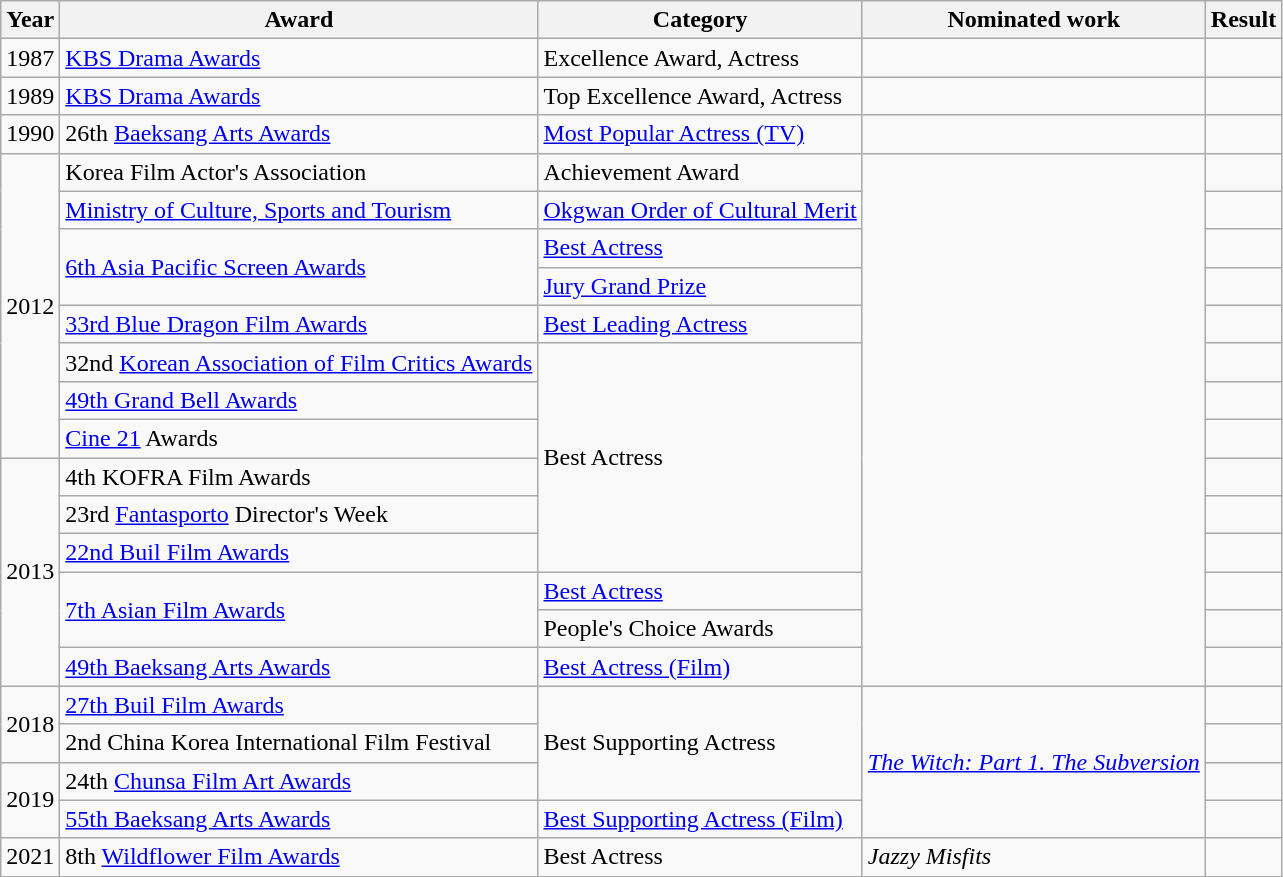<table class="wikitable sortable">
<tr>
<th>Year</th>
<th>Award</th>
<th>Category</th>
<th>Nominated work</th>
<th>Result</th>
</tr>
<tr>
<td>1987</td>
<td><a href='#'>KBS Drama Awards</a></td>
<td>Excellence Award, Actress</td>
<td></td>
<td></td>
</tr>
<tr>
<td>1989</td>
<td><a href='#'>KBS Drama Awards</a></td>
<td>Top Excellence Award, Actress</td>
<td></td>
<td></td>
</tr>
<tr>
<td>1990</td>
<td>26th <a href='#'>Baeksang Arts Awards</a></td>
<td><a href='#'>Most Popular Actress (TV)</a></td>
<td></td>
<td></td>
</tr>
<tr>
<td rowspan="8">2012</td>
<td>Korea Film Actor's Association</td>
<td>Achievement Award</td>
<td rowspan="14"></td>
<td></td>
</tr>
<tr>
<td><a href='#'>Ministry of Culture, Sports and Tourism</a></td>
<td><a href='#'>Okgwan Order of Cultural Merit</a></td>
<td></td>
</tr>
<tr>
<td rowspan=2><a href='#'>6th Asia Pacific Screen Awards</a></td>
<td><a href='#'>Best Actress</a></td>
<td></td>
</tr>
<tr>
<td><a href='#'>Jury Grand Prize</a></td>
<td></td>
</tr>
<tr>
<td><a href='#'>33rd Blue Dragon Film Awards</a></td>
<td><a href='#'>Best Leading Actress</a></td>
<td></td>
</tr>
<tr>
<td>32nd <a href='#'>Korean Association of Film Critics Awards</a></td>
<td rowspan="6">Best Actress</td>
<td></td>
</tr>
<tr>
<td><a href='#'>49th Grand Bell Awards</a></td>
<td></td>
</tr>
<tr>
<td><a href='#'>Cine 21</a> Awards</td>
<td></td>
</tr>
<tr>
<td rowspan="6">2013</td>
<td>4th KOFRA  Film Awards</td>
<td></td>
</tr>
<tr>
<td>23rd <a href='#'>Fantasporto</a> Director's Week</td>
<td></td>
</tr>
<tr>
<td><a href='#'>22nd Buil Film Awards</a></td>
<td></td>
</tr>
<tr>
<td rowspan=2><a href='#'>7th Asian Film Awards</a></td>
<td><a href='#'>Best Actress</a></td>
<td></td>
</tr>
<tr>
<td>People's Choice Awards</td>
<td></td>
</tr>
<tr>
<td><a href='#'>49th Baeksang Arts Awards</a></td>
<td><a href='#'>Best Actress (Film)</a></td>
<td></td>
</tr>
<tr>
<td rowspan="2">2018</td>
<td><a href='#'>27th Buil Film Awards</a></td>
<td rowspan="3">Best Supporting Actress</td>
<td rowspan="4"><em><a href='#'>The Witch: Part 1. The Subversion</a></em></td>
<td></td>
</tr>
<tr>
<td>2nd China Korea International Film Festival</td>
<td></td>
</tr>
<tr>
<td rowspan="2">2019</td>
<td>24th <a href='#'>Chunsa Film Art Awards</a></td>
<td></td>
</tr>
<tr>
<td><a href='#'>55th Baeksang Arts Awards</a></td>
<td><a href='#'>Best Supporting Actress (Film)</a></td>
<td></td>
</tr>
<tr>
<td>2021</td>
<td>8th <a href='#'>Wildflower Film Awards</a></td>
<td>Best Actress</td>
<td><em>Jazzy Misfits</em></td>
<td></td>
</tr>
</table>
